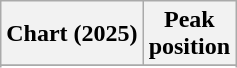<table class="wikitable sortable plainrowheaders" style="text-align:center">
<tr>
<th scope="col">Chart (2025)</th>
<th scope="col">Peak<br>position</th>
</tr>
<tr>
</tr>
<tr>
</tr>
</table>
